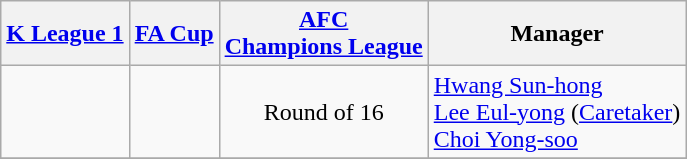<table class="wikitable" style="text-align:center">
<tr>
<th><a href='#'>K League 1</a></th>
<th><a href='#'>FA Cup</a></th>
<th><a href='#'>AFC<br>Champions League</a></th>
<th>Manager</th>
</tr>
<tr>
<td></td>
<td></td>
<td>Round of 16</td>
<td align=left> <a href='#'>Hwang Sun-hong</a><br> <a href='#'>Lee Eul-yong</a> (<a href='#'>Caretaker</a>)<br> <a href='#'>Choi Yong-soo</a></td>
</tr>
<tr>
</tr>
</table>
